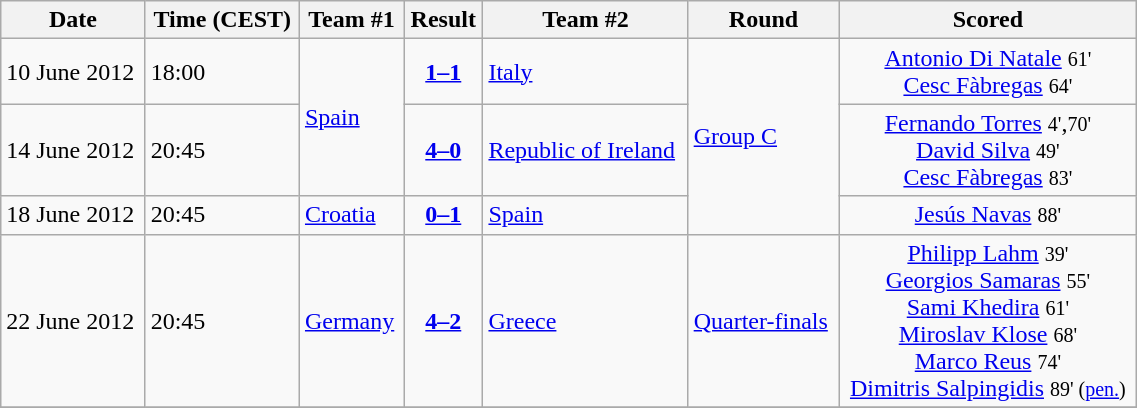<table class="wikitable" style="text-align: left;" width="60%">
<tr>
<th>Date</th>
<th>Time (CEST)</th>
<th>Team #1</th>
<th>Result</th>
<th>Team #2</th>
<th>Round</th>
<th>Scored</th>
</tr>
<tr>
<td>10 June 2012</td>
<td>18:00</td>
<td rowspan="2"> <a href='#'>Spain</a></td>
<td style="text-align:center;"><strong><a href='#'>1–1</a></strong></td>
<td> <a href='#'>Italy</a></td>
<td rowspan="3"><a href='#'>Group C</a></td>
<td style="text-align:center;"><a href='#'>Antonio Di Natale</a> <small>61'</small><br><a href='#'>Cesc Fàbregas</a> <small>64'</small></td>
</tr>
<tr>
<td>14 June 2012</td>
<td>20:45</td>
<td style="text-align:center;"><strong><a href='#'>4–0</a></strong></td>
<td> <a href='#'>Republic of Ireland</a></td>
<td style="text-align:center;"><a href='#'>Fernando Torres</a> <small>4'</small>,<small>70'</small><br><a href='#'>David Silva</a> <small>49'</small><br><a href='#'>Cesc Fàbregas</a> <small>83'</small></td>
</tr>
<tr>
<td>18 June 2012</td>
<td>20:45</td>
<td> <a href='#'>Croatia</a></td>
<td style="text-align:center;"><strong><a href='#'>0–1</a></strong></td>
<td> <a href='#'>Spain</a></td>
<td style="text-align:center;"><a href='#'>Jesús Navas</a> <small>88'</small></td>
</tr>
<tr>
<td>22 June 2012</td>
<td>20:45</td>
<td> <a href='#'>Germany</a></td>
<td style="text-align:center;"><strong><a href='#'>4–2</a></strong></td>
<td> <a href='#'>Greece</a></td>
<td><a href='#'>Quarter-finals</a></td>
<td style="text-align:center;"><a href='#'>Philipp Lahm</a> <small>39'</small><br><a href='#'>Georgios Samaras</a> <small>55'</small><br><a href='#'>Sami Khedira</a> <small>61'</small><br><a href='#'>Miroslav Klose</a> <small>68'</small><br><a href='#'>Marco Reus</a>   <small>74'</small><br><a href='#'>Dimitris Salpingidis</a> <small>89' (<a href='#'>pen.</a>)</small></td>
</tr>
<tr>
</tr>
</table>
